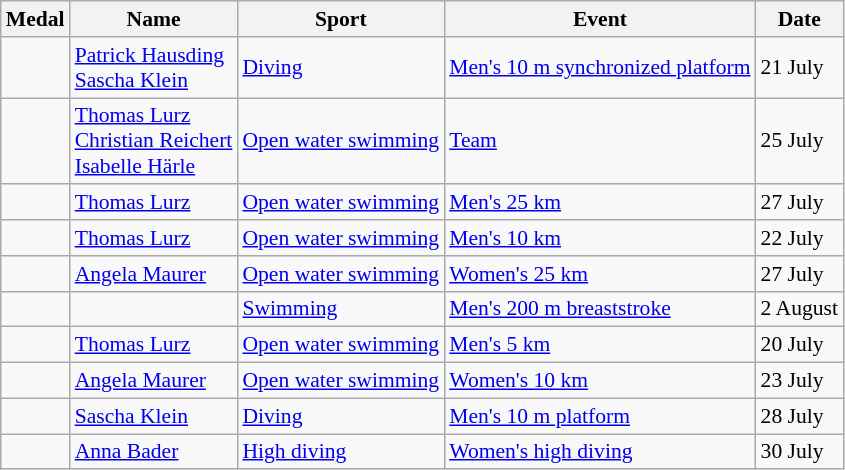<table class="wikitable sortable" style="font-size:90%">
<tr>
<th>Medal</th>
<th>Name</th>
<th>Sport</th>
<th>Event</th>
<th>Date</th>
</tr>
<tr>
<td></td>
<td><a href='#'>Patrick Hausding</a><br><a href='#'>Sascha Klein</a></td>
<td><a href='#'>Diving</a></td>
<td><a href='#'>Men's 10 m synchronized platform</a></td>
<td>21 July</td>
</tr>
<tr>
<td></td>
<td><a href='#'>Thomas Lurz</a><br><a href='#'>Christian Reichert</a><br><a href='#'>Isabelle Härle</a></td>
<td><a href='#'>Open water swimming</a></td>
<td><a href='#'>Team</a></td>
<td>25 July</td>
</tr>
<tr>
<td></td>
<td><a href='#'>Thomas Lurz</a></td>
<td><a href='#'>Open water swimming</a></td>
<td><a href='#'>Men's 25 km</a></td>
<td>27 July</td>
</tr>
<tr>
<td></td>
<td><a href='#'>Thomas Lurz</a></td>
<td><a href='#'>Open water swimming</a></td>
<td><a href='#'>Men's 10 km</a></td>
<td>22 July</td>
</tr>
<tr>
<td></td>
<td><a href='#'>Angela Maurer</a></td>
<td><a href='#'>Open water swimming</a></td>
<td><a href='#'>Women's 25 km</a></td>
<td>27 July</td>
</tr>
<tr>
<td></td>
<td></td>
<td><a href='#'>Swimming</a></td>
<td><a href='#'>Men's 200 m breaststroke</a></td>
<td>2 August</td>
</tr>
<tr>
<td></td>
<td><a href='#'>Thomas Lurz</a></td>
<td><a href='#'>Open water swimming</a></td>
<td><a href='#'>Men's 5 km</a></td>
<td>20 July</td>
</tr>
<tr>
<td></td>
<td><a href='#'>Angela Maurer</a></td>
<td><a href='#'>Open water swimming</a></td>
<td><a href='#'>Women's 10 km</a></td>
<td>23 July</td>
</tr>
<tr>
<td></td>
<td><a href='#'>Sascha Klein</a></td>
<td><a href='#'>Diving</a></td>
<td><a href='#'>Men's 10 m platform</a></td>
<td>28 July</td>
</tr>
<tr>
<td></td>
<td><a href='#'>Anna Bader</a></td>
<td><a href='#'>High diving</a></td>
<td><a href='#'>Women's high diving</a></td>
<td>30 July</td>
</tr>
</table>
